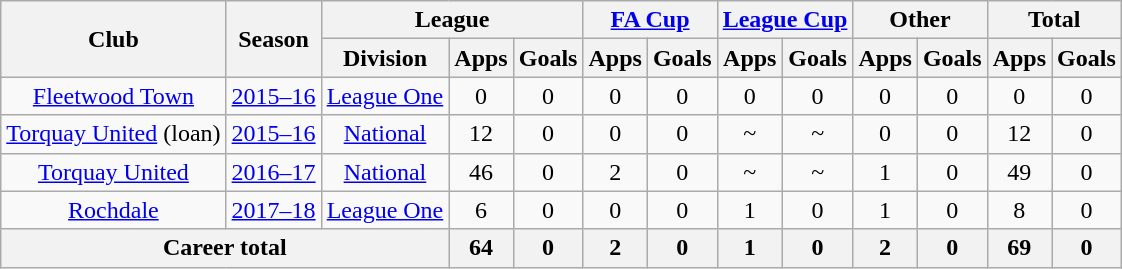<table class="wikitable" style="text-align:center">
<tr>
<th rowspan="2">Club</th>
<th rowspan="2">Season</th>
<th colspan="3">League</th>
<th colspan="2"><a href='#'>FA Cup</a></th>
<th colspan="2"><a href='#'>League Cup</a></th>
<th colspan="2">Other</th>
<th colspan="2">Total</th>
</tr>
<tr>
<th>Division</th>
<th>Apps</th>
<th>Goals</th>
<th>Apps</th>
<th>Goals</th>
<th>Apps</th>
<th>Goals</th>
<th>Apps</th>
<th>Goals</th>
<th>Apps</th>
<th>Goals</th>
</tr>
<tr>
<td><a href='#'>Fleetwood Town</a></td>
<td><a href='#'>2015–16</a></td>
<td><a href='#'>League One</a></td>
<td>0</td>
<td>0</td>
<td>0</td>
<td>0</td>
<td>0</td>
<td>0</td>
<td>0</td>
<td>0</td>
<td>0</td>
<td>0</td>
</tr>
<tr>
<td><a href='#'>Torquay United</a> (loan)</td>
<td><a href='#'>2015–16</a></td>
<td><a href='#'>National</a></td>
<td>12</td>
<td>0</td>
<td>0</td>
<td>0</td>
<td>~</td>
<td>~</td>
<td>0</td>
<td>0</td>
<td>12</td>
<td>0</td>
</tr>
<tr>
<td><a href='#'>Torquay United</a></td>
<td><a href='#'>2016–17</a></td>
<td><a href='#'>National</a></td>
<td>46</td>
<td>0</td>
<td>2</td>
<td>0</td>
<td>~</td>
<td>~</td>
<td>1</td>
<td>0</td>
<td>49</td>
<td>0</td>
</tr>
<tr>
<td><a href='#'>Rochdale</a></td>
<td><a href='#'>2017–18</a></td>
<td><a href='#'>League One</a></td>
<td>6</td>
<td>0</td>
<td>0</td>
<td>0</td>
<td>1</td>
<td>0</td>
<td>1</td>
<td>0</td>
<td>8</td>
<td>0</td>
</tr>
<tr>
<th colspan="3">Career total</th>
<th>64</th>
<th>0</th>
<th>2</th>
<th>0</th>
<th>1</th>
<th>0</th>
<th>2</th>
<th>0</th>
<th>69</th>
<th>0</th>
</tr>
</table>
